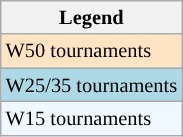<table class="wikitable" style="font-size:85%;">
<tr>
<th>Legend</th>
</tr>
<tr style="background:#ffe4c4;">
<td>W50 tournaments</td>
</tr>
<tr style="background:lightblue;">
<td>W25/35 tournaments</td>
</tr>
<tr style="background:#f0f8ff;">
<td>W15 tournaments</td>
</tr>
</table>
